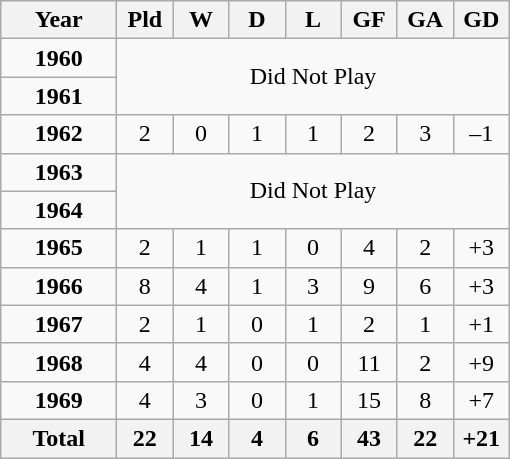<table class="wikitable" style="text-align: center;">
<tr>
<th width=70>Year</th>
<th width=30>Pld</th>
<th width=30>W</th>
<th width=30>D</th>
<th width=30>L</th>
<th width=30>GF</th>
<th width=30>GA</th>
<th width=30>GD</th>
</tr>
<tr>
<td><strong>1960</strong></td>
<td colspan=7 rowspan=2>Did Not Play</td>
</tr>
<tr>
<td><strong>1961</strong></td>
</tr>
<tr>
<td><strong>1962</strong></td>
<td>2</td>
<td>0</td>
<td>1</td>
<td>1</td>
<td>2</td>
<td>3</td>
<td>–1</td>
</tr>
<tr>
<td><strong>1963</strong></td>
<td colspan=7 rowspan=2>Did Not Play</td>
</tr>
<tr>
<td><strong>1964</strong></td>
</tr>
<tr>
<td><strong>1965</strong></td>
<td>2</td>
<td>1</td>
<td>1</td>
<td>0</td>
<td>4</td>
<td>2</td>
<td>+3</td>
</tr>
<tr>
<td><strong>1966</strong></td>
<td>8</td>
<td>4</td>
<td>1</td>
<td>3</td>
<td>9</td>
<td>6</td>
<td>+3</td>
</tr>
<tr>
<td><strong>1967</strong></td>
<td>2</td>
<td>1</td>
<td>0</td>
<td>1</td>
<td>2</td>
<td>1</td>
<td>+1</td>
</tr>
<tr>
<td><strong>1968</strong></td>
<td>4</td>
<td>4</td>
<td>0</td>
<td>0</td>
<td>11</td>
<td>2</td>
<td>+9</td>
</tr>
<tr>
<td><strong>1969</strong></td>
<td>4</td>
<td>3</td>
<td>0</td>
<td>1</td>
<td>15</td>
<td>8</td>
<td>+7</td>
</tr>
<tr>
<th>Total</th>
<th>22</th>
<th>14</th>
<th>4</th>
<th>6</th>
<th>43</th>
<th>22</th>
<th>+21</th>
</tr>
</table>
